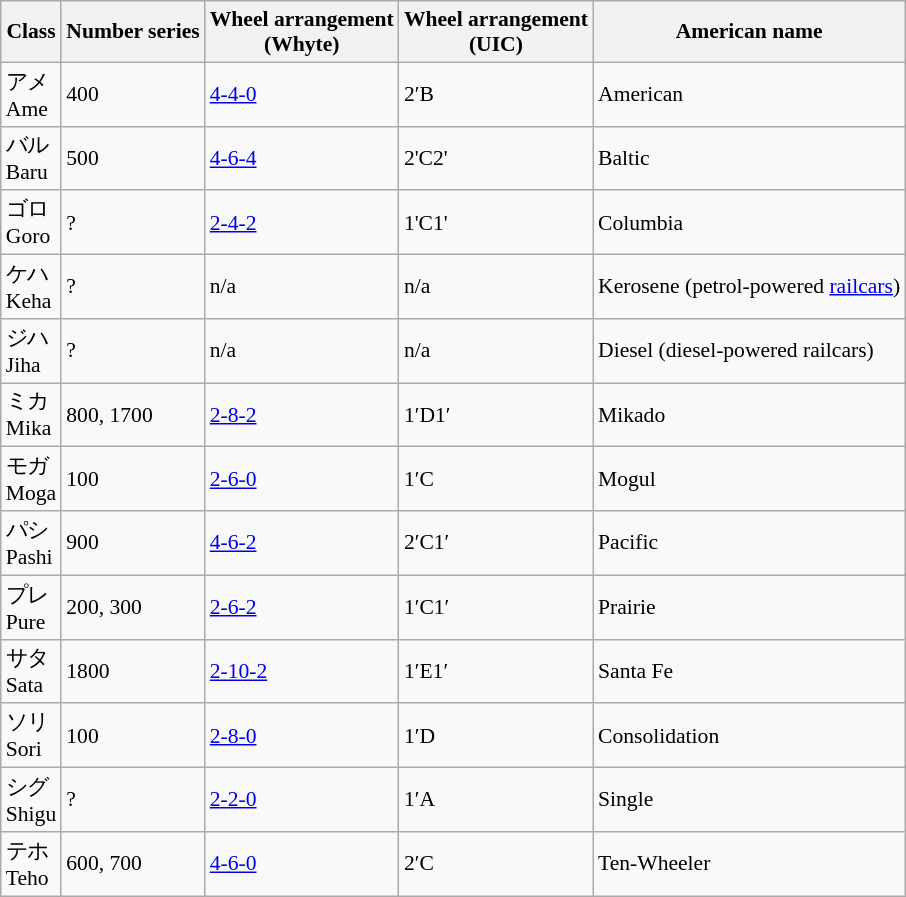<table class="wikitable" style="font-size:90%;">
<tr>
<th>Class</th>
<th>Number series</th>
<th>Wheel arrangement<br>(Whyte)</th>
<th>Wheel arrangement<br>(UIC)</th>
<th>American name</th>
</tr>
<tr>
<td>アメ<br>Ame</td>
<td>400</td>
<td><a href='#'>4-4-0</a></td>
<td>2′B</td>
<td>American</td>
</tr>
<tr>
<td>バル<br>Baru</td>
<td>500</td>
<td><a href='#'>4-6-4</a></td>
<td>2'C2'</td>
<td>Baltic</td>
</tr>
<tr>
<td>ゴロ<br>Goro</td>
<td>?</td>
<td><a href='#'>2-4-2</a></td>
<td>1'C1'</td>
<td>Columbia</td>
</tr>
<tr>
<td>ケハ<br>Keha</td>
<td>?</td>
<td>n/a</td>
<td>n/a</td>
<td>Kerosene (petrol-powered <a href='#'>railcars</a>)</td>
</tr>
<tr>
<td>ジハ<br>Jiha</td>
<td>?</td>
<td>n/a</td>
<td>n/a</td>
<td>Diesel (diesel-powered railcars)</td>
</tr>
<tr>
<td>ミカ<br>Mika</td>
<td>800, 1700</td>
<td><a href='#'>2-8-2</a></td>
<td>1′D1′</td>
<td>Mikado</td>
</tr>
<tr>
<td>モガ<br>Moga</td>
<td>100</td>
<td><a href='#'>2-6-0</a></td>
<td>1′C</td>
<td>Mogul</td>
</tr>
<tr>
<td>パシ<br>Pashi</td>
<td>900</td>
<td><a href='#'>4-6-2</a></td>
<td>2′C1′</td>
<td>Pacific</td>
</tr>
<tr>
<td>プレ<br>Pure</td>
<td>200, 300</td>
<td><a href='#'>2-6-2</a></td>
<td>1′C1′</td>
<td>Prairie</td>
</tr>
<tr>
<td>サタ<br>Sata</td>
<td>1800</td>
<td><a href='#'>2-10-2</a></td>
<td>1′E1′</td>
<td>Santa Fe</td>
</tr>
<tr>
<td>ソリ<br>Sori</td>
<td>100</td>
<td><a href='#'>2-8-0</a></td>
<td>1′D</td>
<td>Consolidation</td>
</tr>
<tr>
<td>シグ<br>Shigu</td>
<td>?</td>
<td><a href='#'>2-2-0</a></td>
<td>1′A</td>
<td>Single</td>
</tr>
<tr>
<td>テホ<br>Teho</td>
<td>600, 700</td>
<td><a href='#'>4-6-0</a></td>
<td>2′C</td>
<td>Ten-Wheeler</td>
</tr>
</table>
